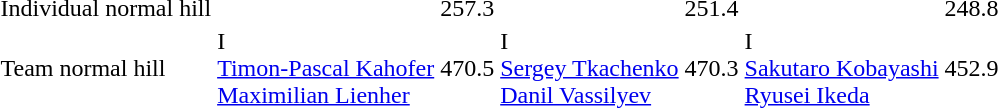<table>
<tr>
<td>Individual normal hill<br></td>
<td></td>
<td>257.3</td>
<td></td>
<td>251.4</td>
<td></td>
<td>248.8</td>
</tr>
<tr>
<td>Team normal hill<br></td>
<td> I<br><a href='#'>Timon-Pascal Kahofer</a><br><a href='#'>Maximilian Lienher</a></td>
<td>470.5</td>
<td> I<br><a href='#'>Sergey Tkachenko</a><br><a href='#'>Danil Vassilyev</a></td>
<td>470.3</td>
<td> I<br><a href='#'>Sakutaro Kobayashi</a><br><a href='#'>Ryusei Ikeda</a></td>
<td>452.9</td>
</tr>
</table>
